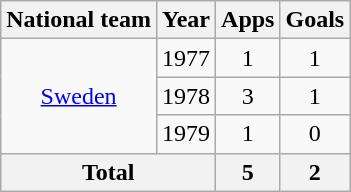<table class="wikitable" style="text-align:center">
<tr>
<th>National team</th>
<th>Year</th>
<th>Apps</th>
<th>Goals</th>
</tr>
<tr>
<td rowspan="3"><a href='#'>Sweden</a></td>
<td>1977</td>
<td>1</td>
<td>1</td>
</tr>
<tr>
<td>1978</td>
<td>3</td>
<td>1</td>
</tr>
<tr>
<td>1979</td>
<td>1</td>
<td>0</td>
</tr>
<tr>
<th colspan="2">Total</th>
<th>5</th>
<th>2</th>
</tr>
</table>
